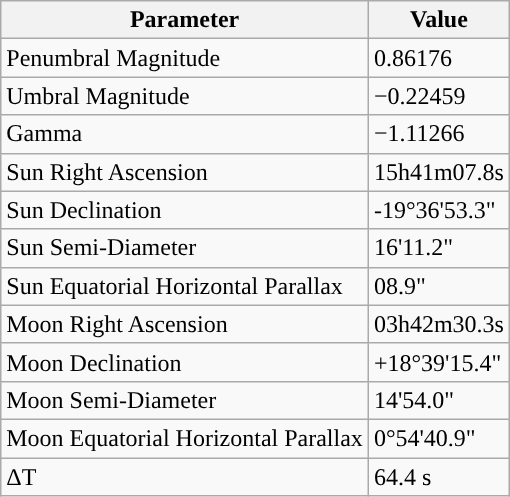<table class="wikitable">
<tr>
<th>Parameter</th>
<th>Value</th>
</tr>
<tr>
<td>Penumbral Magnitude</td>
<td>0.86176</td>
</tr>
<tr>
<td>Umbral Magnitude</td>
<td>−0.22459</td>
</tr>
<tr>
<td>Gamma</td>
<td>−1.11266</td>
</tr>
<tr>
<td>Sun Right Ascension</td>
<td>15h41m07.8s</td>
</tr>
<tr>
<td>Sun Declination</td>
<td>-19°36'53.3"</td>
</tr>
<tr>
<td>Sun Semi-Diameter</td>
<td>16'11.2"</td>
</tr>
<tr>
<td>Sun Equatorial Horizontal Parallax</td>
<td>08.9"</td>
</tr>
<tr>
<td>Moon Right Ascension</td>
<td>03h42m30.3s</td>
</tr>
<tr>
<td>Moon Declination</td>
<td>+18°39'15.4"</td>
</tr>
<tr>
<td>Moon Semi-Diameter</td>
<td>14'54.0"</td>
</tr>
<tr>
<td>Moon Equatorial Horizontal Parallax</td>
<td>0°54'40.9"</td>
</tr>
<tr>
<td>ΔT</td>
<td>64.4 s</td>
</tr>
</table>
